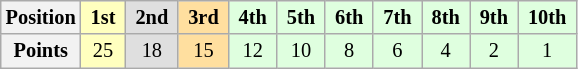<table class="wikitable" style="font-size:85%; text-align:center">
<tr>
<th>Position</th>
<td style="background:#ffffbf;"> <strong>1st</strong> </td>
<td style="background:#dfdfdf;"> <strong>2nd</strong> </td>
<td style="background:#ffdf9f;"> <strong>3rd</strong> </td>
<td style="background:#dfffdf;"> <strong>4th</strong> </td>
<td style="background:#dfffdf;"> <strong>5th</strong> </td>
<td style="background:#dfffdf;"> <strong>6th</strong> </td>
<td style="background:#dfffdf;"> <strong>7th</strong> </td>
<td style="background:#dfffdf;"> <strong>8th</strong> </td>
<td style="background:#dfffdf;"> <strong>9th</strong> </td>
<td style="background:#dfffdf;"> <strong>10th</strong> </td>
</tr>
<tr>
<th>Points</th>
<td style="background:#ffffbf;">25</td>
<td style="background:#dfdfdf;">18</td>
<td style="background:#ffdf9f;">15</td>
<td style="background:#dfffdf;">12</td>
<td style="background:#dfffdf;">10</td>
<td style="background:#dfffdf;">8</td>
<td style="background:#dfffdf;">6</td>
<td style="background:#dfffdf;">4</td>
<td style="background:#dfffdf;">2</td>
<td style="background:#dfffdf;">1</td>
</tr>
</table>
